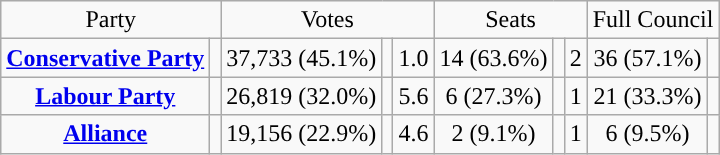<table class=wikitable style="text-align:center;">
<tr>
<td colspan=2>Party</td>
<td colspan=3>Votes</td>
<td colspan=3>Seats</td>
<td colspan=3>Full Council</td>
</tr>
<tr>
<td><strong><a href='#'>Conservative Party</a></strong></td>
<td style="background:"></td>
<td>37,733 (45.1%)</td>
<td></td>
<td> 1.0</td>
<td>14 (63.6%)</td>
<td></td>
<td> 2</td>
<td>36 (57.1%)</td>
<td></td>
</tr>
<tr>
<td><strong><a href='#'>Labour Party</a></strong></td>
<td style="background:"></td>
<td>26,819 (32.0%)</td>
<td></td>
<td> 5.6</td>
<td>6 (27.3%)</td>
<td></td>
<td> 1</td>
<td>21 (33.3%)</td>
<td></td>
</tr>
<tr>
<td><strong><a href='#'>Alliance</a></strong></td>
<td style="background:"></td>
<td>19,156 (22.9%)</td>
<td></td>
<td> 4.6</td>
<td>2 (9.1%)</td>
<td></td>
<td> 1</td>
<td>6 (9.5%)</td>
<td></td>
</tr>
</table>
